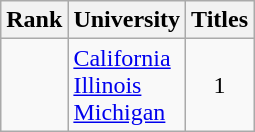<table class="wikitable sortable" style="text-align:center">
<tr>
<th>Rank</th>
<th>University</th>
<th>Titles</th>
</tr>
<tr>
<td></td>
<td align=left><a href='#'>California</a><br><a href='#'>Illinois</a><br><a href='#'>Michigan</a></td>
<td>1</td>
</tr>
</table>
